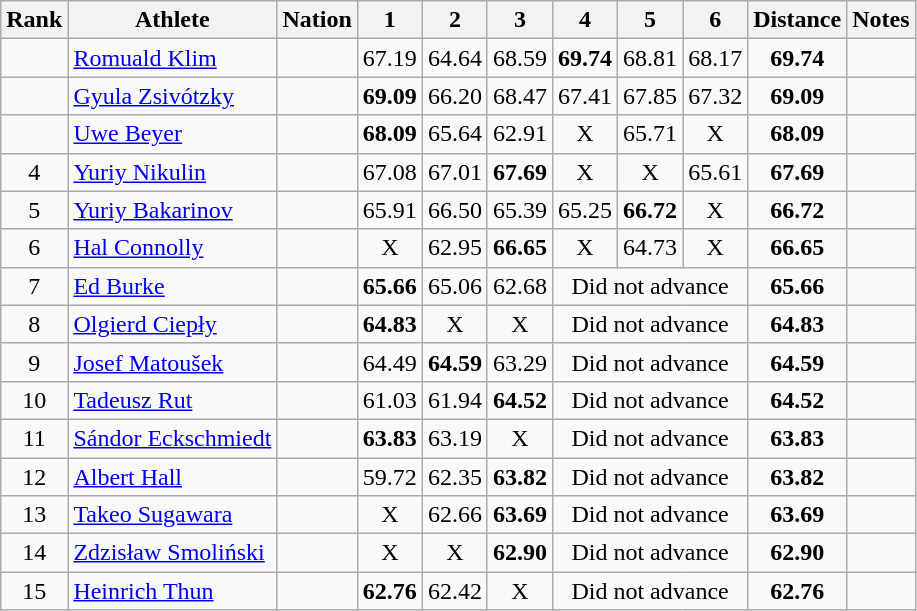<table class="wikitable sortable" style="text-align:center">
<tr>
<th>Rank</th>
<th>Athlete</th>
<th>Nation</th>
<th>1</th>
<th>2</th>
<th>3</th>
<th>4</th>
<th>5</th>
<th>6</th>
<th>Distance</th>
<th>Notes</th>
</tr>
<tr>
<td></td>
<td align=left><a href='#'>Romuald Klim</a></td>
<td align=left></td>
<td>67.19</td>
<td>64.64</td>
<td>68.59</td>
<td><strong>69.74</strong> </td>
<td>68.81</td>
<td>68.17</td>
<td><strong>69.74</strong></td>
<td></td>
</tr>
<tr>
<td></td>
<td align=left><a href='#'>Gyula Zsivótzky</a></td>
<td align=left></td>
<td><strong>69.09</strong> </td>
<td>66.20</td>
<td>68.47</td>
<td>67.41</td>
<td>67.85</td>
<td>67.32</td>
<td><strong>69.09</strong></td>
<td></td>
</tr>
<tr>
<td></td>
<td align=left><a href='#'>Uwe Beyer</a></td>
<td align=left></td>
<td><strong>68.09</strong></td>
<td>65.64</td>
<td>62.91</td>
<td data-sort-value=1.00>X</td>
<td>65.71</td>
<td data-sort-value=1.00>X</td>
<td><strong>68.09</strong></td>
<td></td>
</tr>
<tr>
<td>4</td>
<td align=left><a href='#'>Yuriy Nikulin</a></td>
<td align=left></td>
<td>67.08</td>
<td>67.01</td>
<td><strong>67.69</strong></td>
<td data-sort-value=1.00>X</td>
<td data-sort-value=1.00>X</td>
<td>65.61</td>
<td><strong>67.69</strong></td>
<td></td>
</tr>
<tr>
<td>5</td>
<td align=left><a href='#'>Yuriy Bakarinov</a></td>
<td align=left></td>
<td>65.91</td>
<td>66.50</td>
<td>65.39</td>
<td>65.25</td>
<td><strong>66.72</strong></td>
<td data-sort-value=1.00>X</td>
<td><strong>66.72</strong></td>
<td></td>
</tr>
<tr>
<td>6</td>
<td align=left><a href='#'>Hal Connolly</a></td>
<td align=left></td>
<td data-sort-value=1.00>X</td>
<td>62.95</td>
<td><strong>66.65</strong></td>
<td data-sort-value=1.00>X</td>
<td>64.73</td>
<td data-sort-value=1.00>X</td>
<td><strong>66.65</strong></td>
<td></td>
</tr>
<tr>
<td>7</td>
<td align=left><a href='#'>Ed Burke</a></td>
<td align=left></td>
<td><strong>65.66</strong></td>
<td>65.06</td>
<td>62.68</td>
<td colspan=3 data-sort-value=0.00>Did not advance</td>
<td><strong>65.66</strong></td>
<td></td>
</tr>
<tr>
<td>8</td>
<td align=left><a href='#'>Olgierd Ciepły</a></td>
<td align=left></td>
<td><strong>64.83</strong></td>
<td data-sort-value=1.00>X</td>
<td data-sort-value=1.00>X</td>
<td colspan=3 data-sort-value=0.00>Did not advance</td>
<td><strong>64.83</strong></td>
<td></td>
</tr>
<tr>
<td>9</td>
<td align=left><a href='#'>Josef Matoušek</a></td>
<td align=left></td>
<td>64.49</td>
<td><strong>64.59</strong></td>
<td>63.29</td>
<td colspan=3 data-sort-value=0.00>Did not advance</td>
<td><strong>64.59</strong></td>
<td></td>
</tr>
<tr>
<td>10</td>
<td align=left><a href='#'>Tadeusz Rut</a></td>
<td align=left></td>
<td>61.03</td>
<td>61.94</td>
<td><strong>64.52</strong></td>
<td colspan=3 data-sort-value=0.00>Did not advance</td>
<td><strong>64.52</strong></td>
<td></td>
</tr>
<tr>
<td>11</td>
<td align=left><a href='#'>Sándor Eckschmiedt</a></td>
<td align=left></td>
<td><strong>63.83</strong></td>
<td>63.19</td>
<td data-sort-value=1.00>X</td>
<td colspan=3 data-sort-value=0.00>Did not advance</td>
<td><strong>63.83</strong></td>
<td></td>
</tr>
<tr>
<td>12</td>
<td align=left><a href='#'>Albert Hall</a></td>
<td align=left></td>
<td>59.72</td>
<td>62.35</td>
<td><strong>63.82</strong></td>
<td colspan=3 data-sort-value=0.00>Did not advance</td>
<td><strong>63.82</strong></td>
<td></td>
</tr>
<tr>
<td>13</td>
<td align=left><a href='#'>Takeo Sugawara</a></td>
<td align=left></td>
<td data-sort-value=1.00>X</td>
<td>62.66</td>
<td><strong>63.69</strong></td>
<td colspan=3 data-sort-value=0.00>Did not advance</td>
<td><strong>63.69</strong></td>
<td></td>
</tr>
<tr>
<td>14</td>
<td align=left><a href='#'>Zdzisław Smoliński</a></td>
<td align=left></td>
<td data-sort-value=1.00>X</td>
<td data-sort-value=1.00>X</td>
<td><strong>62.90</strong></td>
<td colspan=3 data-sort-value=0.00>Did not advance</td>
<td><strong>62.90</strong></td>
<td></td>
</tr>
<tr>
<td>15</td>
<td align=left><a href='#'>Heinrich Thun</a></td>
<td align=left></td>
<td><strong>62.76</strong></td>
<td>62.42</td>
<td data-sort-value=1.00>X</td>
<td colspan=3 data-sort-value=0.00>Did not advance</td>
<td><strong>62.76</strong></td>
<td></td>
</tr>
</table>
